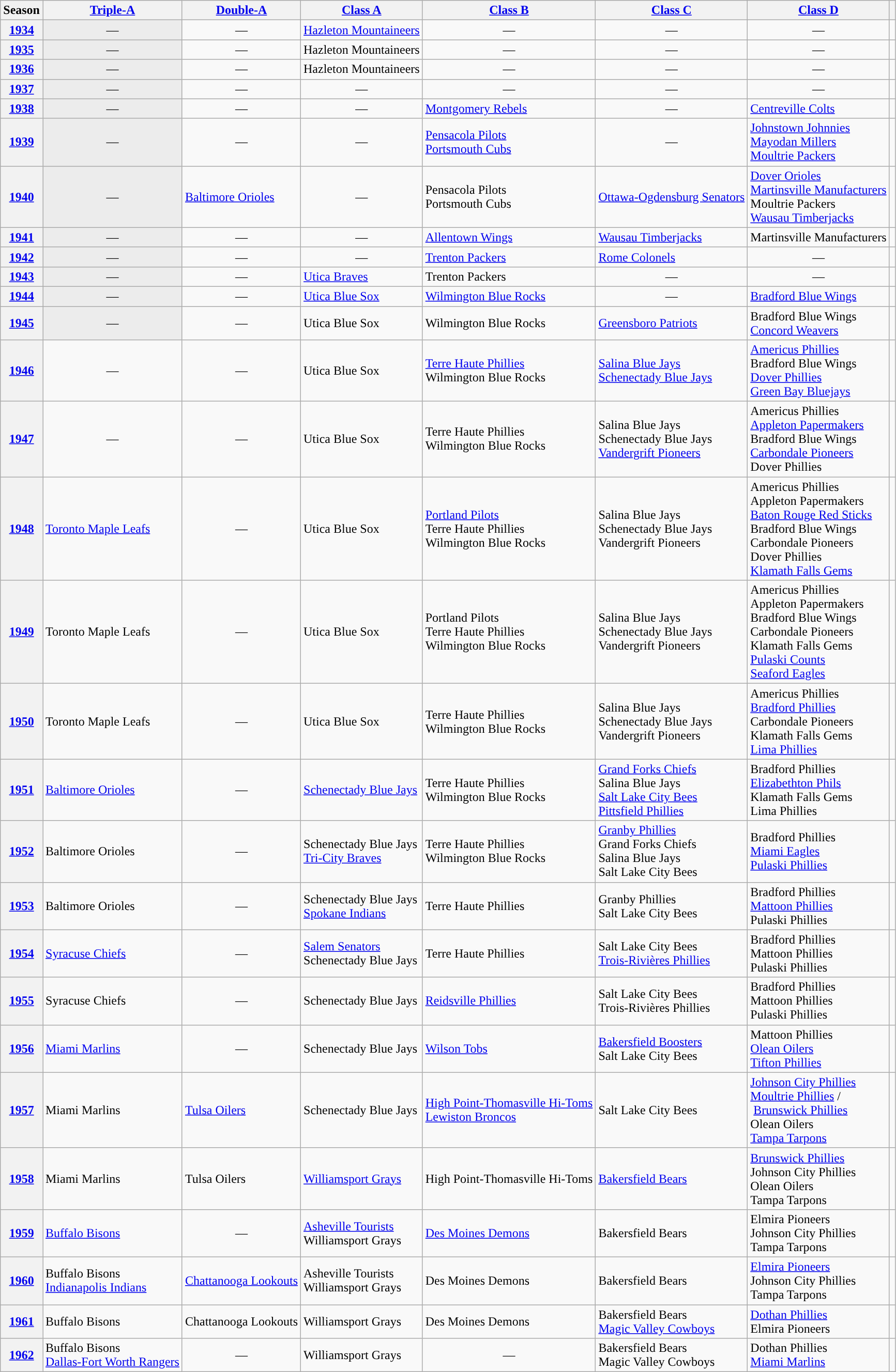<table class="wikitable plainrowheaders">
<tr>
<th scope="col">Season</th>
<th scope="col"><a href='#'><span>Triple-A</span></a></th>
<th scope="col"><a href='#'><span>Double-A</span></a></th>
<th scope="col"><a href='#'><span>Class A</span></a></th>
<th scope="col"><a href='#'><span>Class B</span></a></th>
<th scope="col"><a href='#'><span>Class C</span></a></th>
<th scope="col"><a href='#'><span>Class D</span></a></th>
<th scope="col"></th>
</tr>
<tr>
<th scope="row" style="text-align:center"><a href='#'>1934</a></th>
<td style="background:#ececec" align="center">—</td>
<td align="center">—</td>
<td><a href='#'>Hazleton Mountaineers</a></td>
<td align="center">—</td>
<td align="center">—</td>
<td align="center">—</td>
<td align="center"></td>
</tr>
<tr>
<th scope="row" style="text-align:center"><a href='#'>1935</a></th>
<td style="background:#ececec" align="center">—</td>
<td align="center">—</td>
<td>Hazleton Mountaineers</td>
<td align="center">—</td>
<td align="center">—</td>
<td align="center">—</td>
<td align="center"></td>
</tr>
<tr>
<th scope="row" style="text-align:center"><a href='#'>1936</a></th>
<td style="background:#ececec" align="center">—</td>
<td align="center">—</td>
<td>Hazleton Mountaineers</td>
<td align="center">—</td>
<td align="center">—</td>
<td align="center">—</td>
<td align="center"></td>
</tr>
<tr>
<th scope="row" style="text-align:center"><a href='#'>1937</a></th>
<td style="background:#ececec" align="center">—</td>
<td align="center">—</td>
<td align="center">—</td>
<td align="center">—</td>
<td align="center">—</td>
<td align="center">—</td>
<td align="center"></td>
</tr>
<tr>
<th scope="row" style="text-align:center"><a href='#'>1938</a></th>
<td style="background:#ececec" align="center">—</td>
<td align="center">—</td>
<td align="center">—</td>
<td><a href='#'>Montgomery Rebels</a></td>
<td align="center">—</td>
<td><a href='#'>Centreville Colts</a></td>
<td align="center"></td>
</tr>
<tr>
<th scope="row" style="text-align:center"><a href='#'>1939</a></th>
<td style="background:#ececec" align="center">—</td>
<td align="center">—</td>
<td align="center">—</td>
<td><a href='#'>Pensacola Pilots</a><br><a href='#'>Portsmouth Cubs</a></td>
<td align="center">—</td>
<td><a href='#'>Johnstown Johnnies</a><br><a href='#'>Mayodan Millers</a><br><a href='#'>Moultrie Packers</a></td>
<td align="center"></td>
</tr>
<tr>
<th scope="row" style="text-align:center"><a href='#'>1940</a></th>
<td style="background:#ececec" align="center">—</td>
<td><a href='#'>Baltimore Orioles</a></td>
<td align="center">—</td>
<td>Pensacola Pilots<br>Portsmouth Cubs</td>
<td><a href='#'>Ottawa-Ogdensburg Senators</a></td>
<td><a href='#'>Dover Orioles</a><br><a href='#'>Martinsville Manufacturers</a><br>Moultrie Packers<br><a href='#'>Wausau Timberjacks</a></td>
<td align="center"></td>
</tr>
<tr>
<th scope="row" style="text-align:center"><a href='#'>1941</a></th>
<td style="background:#ececec" align="center">—</td>
<td align="center">—</td>
<td align="center">—</td>
<td><a href='#'>Allentown Wings</a></td>
<td><a href='#'>Wausau Timberjacks</a></td>
<td>Martinsville Manufacturers</td>
<td align="center"></td>
</tr>
<tr>
<th scope="row" style="text-align:center"><a href='#'>1942</a></th>
<td style="background:#ececec" align="center">—</td>
<td align="center">—</td>
<td align="center">—</td>
<td><a href='#'>Trenton Packers</a></td>
<td><a href='#'>Rome Colonels</a></td>
<td align="center">—</td>
<td align="center"></td>
</tr>
<tr>
<th scope="row" style="text-align:center"><a href='#'>1943</a></th>
<td style="background:#ececec" align="center">—</td>
<td align="center">—</td>
<td><a href='#'>Utica Braves</a></td>
<td>Trenton Packers</td>
<td align="center">—</td>
<td align="center">—</td>
<td align="center"></td>
</tr>
<tr>
<th scope="row" style="text-align:center"><a href='#'>1944</a></th>
<td style="background:#ececec" align="center">—</td>
<td align="center">—</td>
<td><a href='#'>Utica Blue Sox</a></td>
<td><a href='#'>Wilmington Blue Rocks</a></td>
<td align="center">—</td>
<td><a href='#'>Bradford Blue Wings</a></td>
<td align="center"></td>
</tr>
<tr>
<th scope="row" style="text-align:center"><a href='#'>1945</a></th>
<td style="background:#ececec" align="center">—</td>
<td align="center">—</td>
<td>Utica Blue Sox</td>
<td>Wilmington Blue Rocks</td>
<td><a href='#'>Greensboro Patriots</a></td>
<td>Bradford Blue Wings<br><a href='#'>Concord Weavers</a></td>
<td align="center"></td>
</tr>
<tr>
<th scope="row" style="text-align:center"><a href='#'>1946</a></th>
<td align="center">—</td>
<td align="center">—</td>
<td>Utica Blue Sox</td>
<td><a href='#'>Terre Haute Phillies</a><br>Wilmington Blue Rocks</td>
<td><a href='#'>Salina Blue Jays</a><br><a href='#'>Schenectady Blue Jays</a></td>
<td><a href='#'>Americus Phillies</a><br>Bradford Blue Wings<br><a href='#'>Dover Phillies</a><br><a href='#'>Green Bay Bluejays</a></td>
<td align="center"></td>
</tr>
<tr>
<th scope="row" style="text-align:center"><a href='#'>1947</a></th>
<td align="center">—</td>
<td align="center">—</td>
<td>Utica Blue Sox</td>
<td>Terre Haute Phillies<br>Wilmington Blue Rocks</td>
<td>Salina Blue Jays<br>Schenectady Blue Jays<br><a href='#'>Vandergrift Pioneers</a></td>
<td>Americus Phillies<br><a href='#'>Appleton Papermakers</a><br>Bradford Blue Wings<br><a href='#'>Carbondale Pioneers</a><br>Dover Phillies</td>
<td align="center"></td>
</tr>
<tr>
<th scope="row" style="text-align:center"><a href='#'>1948</a></th>
<td><a href='#'>Toronto Maple Leafs</a></td>
<td align="center">—</td>
<td>Utica Blue Sox</td>
<td><a href='#'>Portland Pilots</a><br>Terre Haute Phillies<br>Wilmington Blue Rocks</td>
<td>Salina Blue Jays<br>Schenectady Blue Jays<br>Vandergrift Pioneers</td>
<td>Americus Phillies<br>Appleton Papermakers<br><a href='#'>Baton Rouge Red Sticks</a><br>Bradford Blue Wings<br>Carbondale Pioneers<br>Dover Phillies<br><a href='#'>Klamath Falls Gems</a></td>
<td align="center"></td>
</tr>
<tr>
<th scope="row" style="text-align:center"><a href='#'>1949</a></th>
<td>Toronto Maple Leafs</td>
<td align="center">—</td>
<td>Utica Blue Sox</td>
<td>Portland Pilots<br>Terre Haute Phillies<br>Wilmington Blue Rocks</td>
<td>Salina Blue Jays<br>Schenectady Blue Jays<br>Vandergrift Pioneers</td>
<td>Americus Phillies<br>Appleton Papermakers<br>Bradford Blue Wings<br>Carbondale Pioneers<br>Klamath Falls Gems<br><a href='#'>Pulaski Counts</a><br><a href='#'>Seaford Eagles</a></td>
<td align="center"></td>
</tr>
<tr>
<th scope="row" style="text-align:center"><a href='#'>1950</a></th>
<td>Toronto Maple Leafs</td>
<td align="center">—</td>
<td>Utica Blue Sox</td>
<td>Terre Haute Phillies<br>Wilmington Blue Rocks</td>
<td>Salina Blue Jays<br>Schenectady Blue Jays<br>Vandergrift Pioneers</td>
<td>Americus Phillies<br><a href='#'>Bradford Phillies</a><br>Carbondale Pioneers<br>Klamath Falls Gems<br><a href='#'>Lima Phillies</a></td>
<td align="center"></td>
</tr>
<tr>
<th scope="row" style="text-align:center"><a href='#'>1951</a></th>
<td><a href='#'>Baltimore Orioles</a></td>
<td align="center">—</td>
<td><a href='#'>Schenectady Blue Jays</a></td>
<td>Terre Haute Phillies<br>Wilmington Blue Rocks</td>
<td><a href='#'>Grand Forks Chiefs</a><br>Salina Blue Jays<br><a href='#'>Salt Lake City Bees</a><br><a href='#'>Pittsfield Phillies</a></td>
<td>Bradford Phillies<br><a href='#'>Elizabethton Phils</a><br>Klamath Falls Gems<br>Lima Phillies</td>
<td align="center"></td>
</tr>
<tr>
<th scope="row" style="text-align:center"><a href='#'>1952</a></th>
<td>Baltimore Orioles</td>
<td align="center">—</td>
<td>Schenectady Blue Jays<br><a href='#'>Tri-City Braves</a></td>
<td>Terre Haute Phillies<br>Wilmington Blue Rocks</td>
<td><a href='#'>Granby Phillies</a><br>Grand Forks Chiefs<br>Salina Blue Jays<br>Salt Lake City Bees</td>
<td>Bradford Phillies<br><a href='#'>Miami Eagles</a><br><a href='#'>Pulaski Phillies</a></td>
<td align="center"></td>
</tr>
<tr>
<th scope="row" style="text-align:center"><a href='#'>1953</a></th>
<td>Baltimore Orioles</td>
<td align="center">—</td>
<td>Schenectady Blue Jays<br><a href='#'>Spokane Indians</a></td>
<td>Terre Haute Phillies</td>
<td>Granby Phillies<br>Salt Lake City Bees</td>
<td>Bradford Phillies<br><a href='#'>Mattoon Phillies</a><br>Pulaski Phillies</td>
<td align="center"></td>
</tr>
<tr>
<th scope="row" style="text-align:center"><a href='#'>1954</a></th>
<td><a href='#'>Syracuse Chiefs</a></td>
<td align="center">—</td>
<td><a href='#'>Salem Senators</a><br>Schenectady Blue Jays</td>
<td>Terre Haute Phillies</td>
<td>Salt Lake City Bees<br><a href='#'>Trois-Rivières Phillies</a></td>
<td>Bradford Phillies<br>Mattoon Phillies<br>Pulaski Phillies</td>
<td align="center"></td>
</tr>
<tr>
<th scope="row" style="text-align:center"><a href='#'>1955</a></th>
<td>Syracuse Chiefs</td>
<td align="center">—</td>
<td>Schenectady Blue Jays</td>
<td><a href='#'>Reidsville Phillies</a></td>
<td>Salt Lake City Bees<br>Trois-Rivières Phillies</td>
<td>Bradford Phillies<br>Mattoon Phillies<br>Pulaski Phillies</td>
<td align="center"></td>
</tr>
<tr>
<th scope="row" style="text-align:center"><a href='#'>1956</a></th>
<td><a href='#'>Miami Marlins</a></td>
<td align="center">—</td>
<td>Schenectady Blue Jays</td>
<td><a href='#'>Wilson Tobs</a></td>
<td><a href='#'>Bakersfield Boosters</a><br>Salt Lake City Bees</td>
<td>Mattoon Phillies<br><a href='#'>Olean Oilers</a><br><a href='#'>Tifton Phillies</a></td>
<td align="center"></td>
</tr>
<tr>
<th scope="row" style="text-align:center"><a href='#'>1957</a></th>
<td>Miami Marlins</td>
<td><a href='#'>Tulsa Oilers</a></td>
<td>Schenectady Blue Jays</td>
<td><a href='#'>High Point-Thomasville Hi-Toms</a><br><a href='#'>Lewiston Broncos</a></td>
<td>Salt Lake City Bees</td>
<td><a href='#'>Johnson City Phillies</a><br><a href='#'>Moultrie Phillies</a> /<br> <a href='#'>Brunswick Phillies</a><br>Olean Oilers<br><a href='#'>Tampa Tarpons</a></td>
<td align="center"></td>
</tr>
<tr>
<th scope="row" style="text-align:center"><a href='#'>1958</a></th>
<td>Miami Marlins</td>
<td>Tulsa Oilers</td>
<td><a href='#'>Williamsport Grays</a></td>
<td>High Point-Thomasville Hi-Toms</td>
<td><a href='#'>Bakersfield Bears</a></td>
<td><a href='#'>Brunswick Phillies</a><br>Johnson City Phillies<br>Olean Oilers<br>Tampa Tarpons</td>
<td align="center"></td>
</tr>
<tr>
<th scope="row" style="text-align:center"><a href='#'>1959</a></th>
<td><a href='#'>Buffalo Bisons</a></td>
<td align="center">—</td>
<td><a href='#'>Asheville Tourists</a><br>Williamsport Grays</td>
<td><a href='#'>Des Moines Demons</a></td>
<td>Bakersfield Bears</td>
<td>Elmira Pioneers<br>Johnson City Phillies<br>Tampa Tarpons</td>
<td align="center"></td>
</tr>
<tr>
<th scope="row" style="text-align:center"><a href='#'>1960</a></th>
<td>Buffalo Bisons<br><a href='#'>Indianapolis Indians</a></td>
<td><a href='#'>Chattanooga Lookouts</a></td>
<td>Asheville Tourists<br>Williamsport Grays</td>
<td>Des Moines Demons</td>
<td>Bakersfield Bears</td>
<td><a href='#'>Elmira Pioneers</a><br>Johnson City Phillies<br>Tampa Tarpons</td>
<td align="center"></td>
</tr>
<tr>
<th scope="row" style="text-align:center"><a href='#'>1961</a></th>
<td>Buffalo Bisons</td>
<td>Chattanooga Lookouts</td>
<td>Williamsport Grays</td>
<td>Des Moines Demons</td>
<td>Bakersfield Bears<br><a href='#'>Magic Valley Cowboys</a></td>
<td><a href='#'>Dothan Phillies</a><br>Elmira Pioneers</td>
<td align="center"></td>
</tr>
<tr>
<th scope="row" style="text-align:center"><a href='#'>1962</a></th>
<td>Buffalo Bisons<br><a href='#'>Dallas-Fort Worth Rangers</a></td>
<td align="center">—</td>
<td>Williamsport Grays</td>
<td align="center">—</td>
<td>Bakersfield Bears<br>Magic Valley Cowboys</td>
<td>Dothan Phillies<br><a href='#'>Miami Marlins</a></td>
<td align="center"></td>
</tr>
</table>
